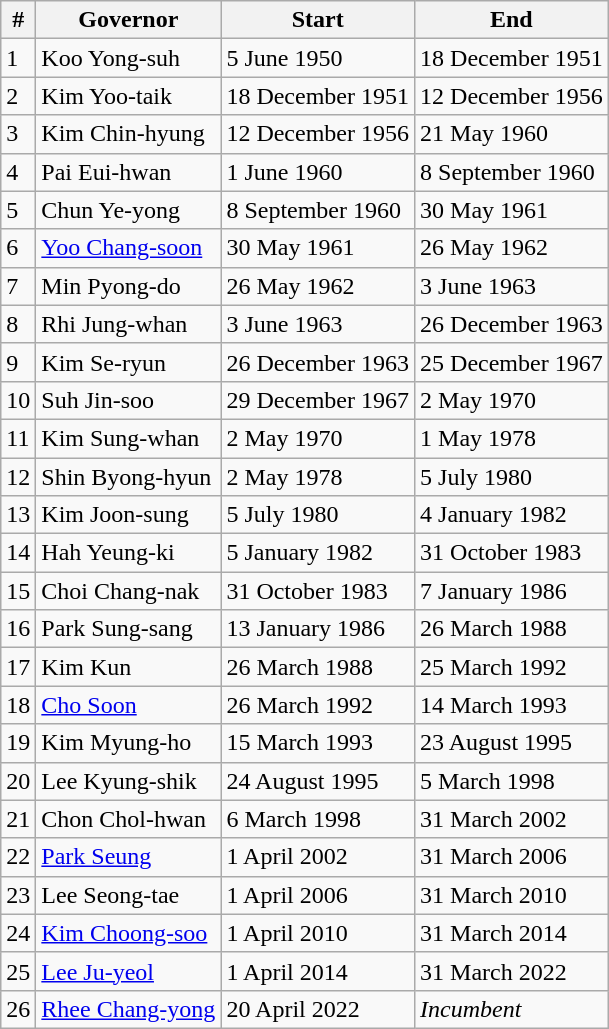<table class="wikitable">
<tr>
<th>#</th>
<th>Governor</th>
<th>Start</th>
<th>End</th>
</tr>
<tr>
<td>1</td>
<td>Koo Yong-suh</td>
<td>5 June 1950</td>
<td>18 December 1951</td>
</tr>
<tr>
<td>2</td>
<td>Kim Yoo-taik</td>
<td>18 December 1951</td>
<td>12 December 1956</td>
</tr>
<tr>
<td>3</td>
<td>Kim Chin-hyung</td>
<td>12 December 1956</td>
<td>21 May 1960</td>
</tr>
<tr>
<td>4</td>
<td>Pai Eui-hwan</td>
<td>1 June 1960</td>
<td>8 September 1960</td>
</tr>
<tr>
<td>5</td>
<td>Chun Ye-yong</td>
<td>8 September 1960</td>
<td>30 May 1961</td>
</tr>
<tr>
<td>6</td>
<td><a href='#'>Yoo Chang-soon</a></td>
<td>30 May 1961</td>
<td>26 May 1962</td>
</tr>
<tr>
<td>7</td>
<td>Min Pyong-do</td>
<td>26 May 1962</td>
<td>3 June 1963</td>
</tr>
<tr>
<td>8</td>
<td>Rhi Jung-whan</td>
<td>3 June 1963</td>
<td>26 December 1963</td>
</tr>
<tr>
<td>9</td>
<td>Kim Se-ryun</td>
<td>26 December 1963</td>
<td>25 December 1967</td>
</tr>
<tr>
<td>10</td>
<td>Suh Jin-soo</td>
<td>29 December 1967</td>
<td>2 May 1970</td>
</tr>
<tr>
<td>11</td>
<td>Kim Sung-whan</td>
<td>2 May 1970</td>
<td>1 May 1978</td>
</tr>
<tr>
<td>12</td>
<td>Shin Byong-hyun</td>
<td>2 May 1978</td>
<td>5 July 1980</td>
</tr>
<tr>
<td>13</td>
<td>Kim Joon-sung</td>
<td>5 July 1980</td>
<td>4 January 1982</td>
</tr>
<tr>
<td>14</td>
<td>Hah Yeung-ki</td>
<td>5 January 1982</td>
<td>31 October 1983</td>
</tr>
<tr>
<td>15</td>
<td>Choi Chang-nak</td>
<td>31 October 1983</td>
<td>7 January 1986</td>
</tr>
<tr>
<td>16</td>
<td>Park Sung-sang</td>
<td>13 January 1986</td>
<td>26 March 1988</td>
</tr>
<tr>
<td>17</td>
<td>Kim Kun</td>
<td>26 March 1988</td>
<td>25 March 1992</td>
</tr>
<tr>
<td>18</td>
<td><a href='#'>Cho Soon</a></td>
<td>26 March 1992</td>
<td>14 March 1993</td>
</tr>
<tr>
<td>19</td>
<td>Kim Myung-ho</td>
<td>15 March 1993</td>
<td>23 August 1995</td>
</tr>
<tr>
<td>20</td>
<td>Lee Kyung-shik</td>
<td>24 August 1995</td>
<td>5 March 1998</td>
</tr>
<tr>
<td>21</td>
<td>Chon Chol-hwan</td>
<td>6 March 1998</td>
<td>31 March 2002</td>
</tr>
<tr>
<td>22</td>
<td><a href='#'>Park Seung</a></td>
<td>1 April 2002</td>
<td>31 March 2006</td>
</tr>
<tr>
<td>23</td>
<td>Lee Seong-tae</td>
<td>1 April 2006</td>
<td>31 March 2010</td>
</tr>
<tr>
<td>24</td>
<td><a href='#'>Kim Choong-soo</a></td>
<td>1 April 2010</td>
<td>31 March 2014</td>
</tr>
<tr>
<td>25</td>
<td><a href='#'>Lee Ju-yeol</a></td>
<td>1 April 2014</td>
<td>31 March 2022</td>
</tr>
<tr>
<td>26</td>
<td><a href='#'>Rhee Chang-yong</a></td>
<td>20 April 2022</td>
<td><em>Incumbent</em></td>
</tr>
</table>
